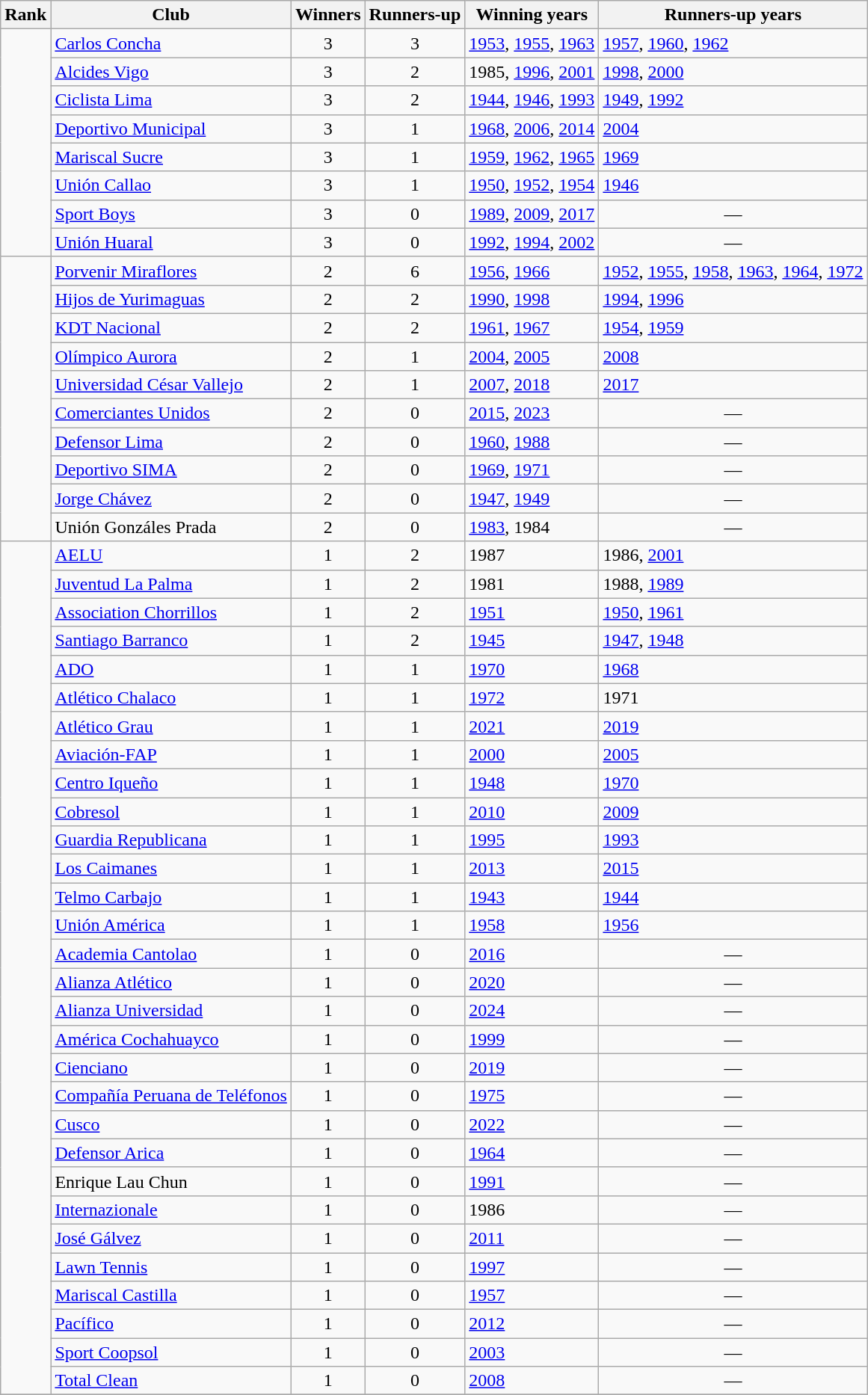<table class="wikitable sortable plainrowheaders">
<tr>
<th>Rank</th>
<th scope="col">Club</th>
<th scope=col>Winners</th>
<th scope=col>Runners-up</th>
<th scope=col>Winning years</th>
<th scope=col>Runners-up years</th>
</tr>
<tr>
<td rowspan="8"></td>
<td><a href='#'>Carlos Concha</a></td>
<td align=center>3</td>
<td align=center>3</td>
<td><a href='#'>1953</a>, <a href='#'>1955</a>, <a href='#'>1963</a></td>
<td><a href='#'>1957</a>, <a href='#'>1960</a>, <a href='#'>1962</a></td>
</tr>
<tr>
<td><a href='#'>Alcides Vigo</a></td>
<td align=center>3</td>
<td align=center>2</td>
<td>1985, <a href='#'>1996</a>, <a href='#'>2001</a></td>
<td><a href='#'>1998</a>, <a href='#'>2000</a></td>
</tr>
<tr>
<td><a href='#'>Ciclista Lima</a></td>
<td align=center>3</td>
<td align=center>2</td>
<td><a href='#'>1944</a>, <a href='#'>1946</a>, <a href='#'>1993</a></td>
<td><a href='#'>1949</a>, <a href='#'>1992</a></td>
</tr>
<tr>
<td><a href='#'>Deportivo Municipal</a></td>
<td align=center>3</td>
<td align=center>1</td>
<td><a href='#'>1968</a>, <a href='#'>2006</a>, <a href='#'>2014</a></td>
<td><a href='#'>2004</a></td>
</tr>
<tr>
<td><a href='#'>Mariscal Sucre</a></td>
<td align=center>3</td>
<td align=center>1</td>
<td><a href='#'>1959</a>, <a href='#'>1962</a>, <a href='#'>1965</a></td>
<td><a href='#'>1969</a></td>
</tr>
<tr>
<td><a href='#'>Unión Callao</a></td>
<td align=center>3</td>
<td align=center>1</td>
<td><a href='#'>1950</a>, <a href='#'>1952</a>, <a href='#'>1954</a></td>
<td><a href='#'>1946</a></td>
</tr>
<tr>
<td><a href='#'>Sport Boys</a></td>
<td align=center>3</td>
<td align=center>0</td>
<td><a href='#'>1989</a>, <a href='#'>2009</a>, <a href='#'>2017</a></td>
<td align=center>—</td>
</tr>
<tr>
<td><a href='#'>Unión Huaral</a></td>
<td align=center>3</td>
<td align=center>0</td>
<td><a href='#'>1992</a>, <a href='#'>1994</a>, <a href='#'>2002</a></td>
<td align=center>—</td>
</tr>
<tr>
<td rowspan="10"></td>
<td><a href='#'>Porvenir Miraflores</a></td>
<td align=center>2</td>
<td align=center>6</td>
<td><a href='#'>1956</a>, <a href='#'>1966</a></td>
<td><a href='#'>1952</a>, <a href='#'>1955</a>, <a href='#'>1958</a>, <a href='#'>1963</a>, <a href='#'>1964</a>, <a href='#'>1972</a></td>
</tr>
<tr>
<td><a href='#'>Hijos de Yurimaguas</a></td>
<td align=center>2</td>
<td align=center>2</td>
<td><a href='#'>1990</a>, <a href='#'>1998</a></td>
<td><a href='#'>1994</a>, <a href='#'>1996</a></td>
</tr>
<tr>
<td><a href='#'>KDT Nacional</a></td>
<td align=center>2</td>
<td align=center>2</td>
<td><a href='#'>1961</a>, <a href='#'>1967</a></td>
<td><a href='#'>1954</a>, <a href='#'>1959</a></td>
</tr>
<tr>
<td><a href='#'>Olímpico Aurora</a></td>
<td align=center>2</td>
<td align=center>1</td>
<td><a href='#'>2004</a>, <a href='#'>2005</a></td>
<td><a href='#'>2008</a></td>
</tr>
<tr>
<td><a href='#'>Universidad César Vallejo</a></td>
<td align=center>2</td>
<td align=center>1</td>
<td><a href='#'>2007</a>,  <a href='#'>2018</a></td>
<td><a href='#'>2017</a></td>
</tr>
<tr>
<td><a href='#'>Comerciantes Unidos</a></td>
<td align=center>2</td>
<td align=center>0</td>
<td><a href='#'>2015</a>, <a href='#'>2023</a></td>
<td align=center>—</td>
</tr>
<tr>
<td><a href='#'>Defensor Lima</a></td>
<td align=center>2</td>
<td align=center>0</td>
<td><a href='#'>1960</a>, <a href='#'>1988</a></td>
<td align=center>—</td>
</tr>
<tr>
<td><a href='#'>Deportivo SIMA</a></td>
<td align=center>2</td>
<td align=center>0</td>
<td><a href='#'>1969</a>, <a href='#'>1971</a></td>
<td align=center>—</td>
</tr>
<tr>
<td><a href='#'>Jorge Chávez</a></td>
<td align=center>2</td>
<td align=center>0</td>
<td><a href='#'>1947</a>, <a href='#'>1949</a></td>
<td align=center>—</td>
</tr>
<tr>
<td>Unión Gonzáles Prada</td>
<td align=center>2</td>
<td align=center>0</td>
<td><a href='#'>1983</a>, 1984</td>
<td align=center>—</td>
</tr>
<tr>
<td rowspan="30"></td>
<td><a href='#'>AELU</a></td>
<td align=center>1</td>
<td align=center>2</td>
<td>1987</td>
<td>1986, <a href='#'>2001</a></td>
</tr>
<tr>
<td><a href='#'>Juventud La Palma</a></td>
<td align=center>1</td>
<td align=center>2</td>
<td>1981</td>
<td>1988, <a href='#'>1989</a></td>
</tr>
<tr>
<td><a href='#'>Association Chorrillos</a></td>
<td align=center>1</td>
<td align=center>2</td>
<td><a href='#'>1951</a></td>
<td><a href='#'>1950</a>, <a href='#'>1961</a></td>
</tr>
<tr>
<td><a href='#'>Santiago Barranco</a></td>
<td align=center>1</td>
<td align=center>2</td>
<td><a href='#'>1945</a></td>
<td><a href='#'>1947</a>, <a href='#'>1948</a></td>
</tr>
<tr>
<td><a href='#'>ADO</a></td>
<td align=center>1</td>
<td align=center>1</td>
<td><a href='#'>1970</a></td>
<td><a href='#'>1968</a></td>
</tr>
<tr>
<td><a href='#'>Atlético Chalaco</a></td>
<td align=center>1</td>
<td align=center>1</td>
<td><a href='#'>1972</a></td>
<td>1971</td>
</tr>
<tr>
<td><a href='#'>Atlético Grau</a></td>
<td align=center>1</td>
<td align=center>1</td>
<td><a href='#'>2021</a></td>
<td><a href='#'>2019</a></td>
</tr>
<tr>
<td><a href='#'>Aviación-FAP</a></td>
<td align=center>1</td>
<td align=center>1</td>
<td><a href='#'>2000</a></td>
<td><a href='#'>2005</a></td>
</tr>
<tr>
<td><a href='#'>Centro Iqueño</a></td>
<td align=center>1</td>
<td align=center>1</td>
<td><a href='#'>1948</a></td>
<td><a href='#'>1970</a></td>
</tr>
<tr>
<td><a href='#'>Cobresol</a></td>
<td align=center>1</td>
<td align=center>1</td>
<td><a href='#'>2010</a></td>
<td><a href='#'>2009</a></td>
</tr>
<tr>
<td><a href='#'>Guardia Republicana</a></td>
<td align=center>1</td>
<td align=center>1</td>
<td><a href='#'>1995</a></td>
<td><a href='#'>1993</a></td>
</tr>
<tr>
<td><a href='#'>Los Caimanes</a></td>
<td align=center>1</td>
<td align=center>1</td>
<td><a href='#'>2013</a></td>
<td><a href='#'>2015</a></td>
</tr>
<tr>
<td><a href='#'>Telmo Carbajo</a></td>
<td align=center>1</td>
<td align=center>1</td>
<td><a href='#'>1943</a></td>
<td><a href='#'>1944</a></td>
</tr>
<tr>
<td><a href='#'>Unión América</a></td>
<td align=center>1</td>
<td align=center>1</td>
<td><a href='#'>1958</a></td>
<td><a href='#'>1956</a></td>
</tr>
<tr>
<td><a href='#'>Academia Cantolao</a></td>
<td align=center>1</td>
<td align=center>0</td>
<td><a href='#'>2016</a></td>
<td align=center>—</td>
</tr>
<tr>
<td><a href='#'>Alianza Atlético</a></td>
<td align=center>1</td>
<td align=center>0</td>
<td><a href='#'>2020</a></td>
<td align=center>—</td>
</tr>
<tr>
<td><a href='#'>Alianza Universidad</a></td>
<td align=center>1</td>
<td align=center>0</td>
<td><a href='#'>2024</a></td>
<td align=center>—</td>
</tr>
<tr>
<td><a href='#'>América Cochahuayco</a></td>
<td align=center>1</td>
<td align=center>0</td>
<td><a href='#'>1999</a></td>
<td align=center>—</td>
</tr>
<tr>
<td><a href='#'>Cienciano</a></td>
<td align=center>1</td>
<td align=center>0</td>
<td><a href='#'>2019</a></td>
<td align=center>—</td>
</tr>
<tr>
<td><a href='#'>Compañía Peruana de Teléfonos</a></td>
<td align=center>1</td>
<td align=center>0</td>
<td><a href='#'>1975</a></td>
<td align=center>—</td>
</tr>
<tr>
<td><a href='#'>Cusco</a></td>
<td align=center>1</td>
<td align=center>0</td>
<td><a href='#'>2022</a></td>
<td align=center>—</td>
</tr>
<tr>
<td><a href='#'>Defensor Arica</a></td>
<td align=center>1</td>
<td align=center>0</td>
<td><a href='#'>1964</a></td>
<td align=center>—</td>
</tr>
<tr>
<td>Enrique Lau Chun</td>
<td align=center>1</td>
<td align=center>0</td>
<td><a href='#'>1991</a></td>
<td align=center>—</td>
</tr>
<tr>
<td><a href='#'>Internazionale</a></td>
<td align=center>1</td>
<td align=center>0</td>
<td>1986</td>
<td align=center>—</td>
</tr>
<tr>
<td><a href='#'>José Gálvez</a></td>
<td align=center>1</td>
<td align=center>0</td>
<td><a href='#'>2011</a></td>
<td align=center>—</td>
</tr>
<tr>
<td><a href='#'>Lawn Tennis</a></td>
<td align=center>1</td>
<td align=center>0</td>
<td><a href='#'>1997</a></td>
<td align=center>—</td>
</tr>
<tr>
<td><a href='#'>Mariscal Castilla</a></td>
<td align=center>1</td>
<td align=center>0</td>
<td><a href='#'>1957</a></td>
<td align=center>—</td>
</tr>
<tr>
<td><a href='#'>Pacífico</a></td>
<td align=center>1</td>
<td align=center>0</td>
<td><a href='#'>2012</a></td>
<td align=center>—</td>
</tr>
<tr>
<td><a href='#'>Sport Coopsol</a></td>
<td align=center>1</td>
<td align=center>0</td>
<td><a href='#'>2003</a></td>
<td align=center>—</td>
</tr>
<tr>
<td><a href='#'>Total Clean</a></td>
<td align=center>1</td>
<td align=center>0</td>
<td><a href='#'>2008</a></td>
<td align=center>—</td>
</tr>
<tr>
</tr>
</table>
